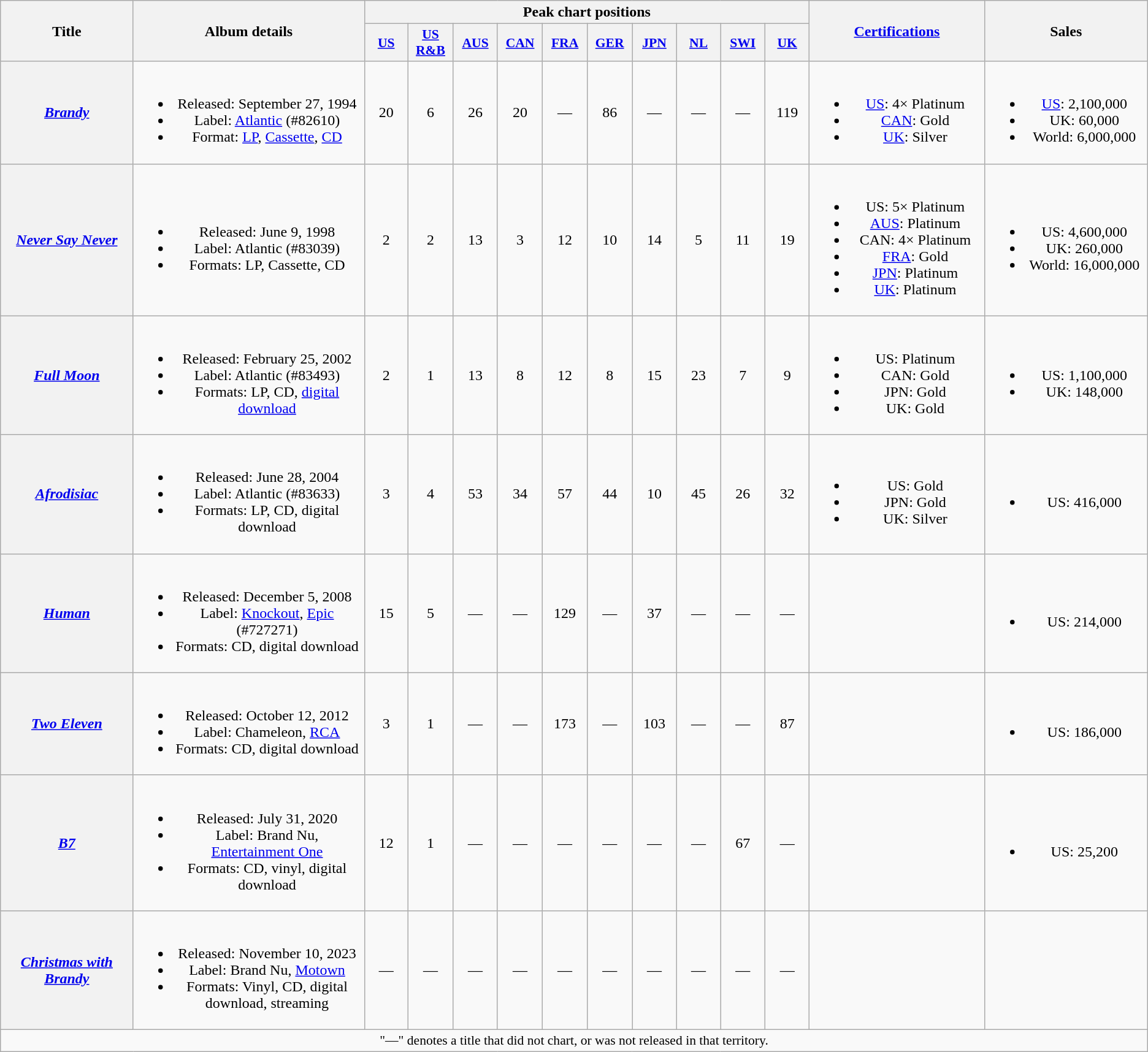<table class="wikitable plainrowheaders" style="text-align:center;">
<tr>
<th scope="col" rowspan="2" style="width:9em;">Title</th>
<th scope="col" rowspan="2" style="width:16em;">Album details</th>
<th scope="col" colspan="10">Peak chart positions</th>
<th scope="col" rowspan="2" style="width:12em;"><a href='#'>Certifications</a></th>
<th scope="col" rowspan="2" style="width:11em;">Sales</th>
</tr>
<tr>
<th scope="col" style="width:3em;font-size:90%;"><a href='#'>US</a><br></th>
<th scope="col" style="width:3em;font-size:90%;"><a href='#'>US R&B</a><br></th>
<th scope="col" style="width:3em;font-size:90%;"><a href='#'>AUS</a><br></th>
<th scope="col" style="width:3em;font-size:90%;"><a href='#'>CAN</a><br></th>
<th scope="col" style="width:3em;font-size:90%;"><a href='#'>FRA</a><br></th>
<th scope="col" style="width:3em;font-size:90%;"><a href='#'>GER</a><br></th>
<th scope="col" style="width:3em;font-size:90%;"><a href='#'>JPN</a><br></th>
<th scope="col" style="width:3em;font-size:90%;"><a href='#'>NL</a><br></th>
<th scope="col" style="width:3em;font-size:90%;"><a href='#'>SWI</a><br></th>
<th scope="col" style="width:3em;font-size:90%;"><a href='#'>UK</a><br></th>
</tr>
<tr>
<th scope="row"><em><a href='#'>Brandy</a></em></th>
<td><br><ul><li>Released: September 27, 1994</li><li>Label: <a href='#'>Atlantic</a> (#82610)</li><li>Format: <a href='#'>LP</a>, <a href='#'>Cassette</a>, <a href='#'>CD</a></li></ul></td>
<td>20</td>
<td>6</td>
<td>26</td>
<td>20</td>
<td>—</td>
<td>86</td>
<td>—</td>
<td>—</td>
<td>—</td>
<td>119</td>
<td><br><ul><li><a href='#'>US</a>: 4× Platinum</li><li><a href='#'>CAN</a>: Gold</li><li><a href='#'>UK</a>: Silver</li></ul></td>
<td><br><ul><li><a href='#'>US</a>: 2,100,000</li><li>UK: 60,000</li><li>World: 6,000,000</li></ul></td>
</tr>
<tr>
<th scope="row"><em><a href='#'>Never Say Never</a></em></th>
<td><br><ul><li>Released: June 9, 1998</li><li>Label: Atlantic (#83039)</li><li>Formats: LP, Cassette, CD</li></ul></td>
<td>2</td>
<td>2</td>
<td>13</td>
<td>3</td>
<td>12</td>
<td>10</td>
<td>14</td>
<td>5</td>
<td>11</td>
<td>19</td>
<td><br><ul><li>US: 5× Platinum</li><li><a href='#'>AUS</a>: Platinum</li><li>CAN: 4× Platinum</li><li><a href='#'>FRA</a>: Gold</li><li><a href='#'>JPN</a>: Platinum</li><li><a href='#'>UK</a>: Platinum</li></ul></td>
<td><br><ul><li>US: 4,600,000</li><li>UK: 260,000</li><li>World: 16,000,000 </li></ul></td>
</tr>
<tr>
<th scope="row"><em><a href='#'>Full Moon</a></em></th>
<td><br><ul><li>Released: February 25, 2002</li><li>Label: Atlantic (#83493)</li><li>Formats: LP, CD, <a href='#'>digital download</a></li></ul></td>
<td>2</td>
<td>1</td>
<td>13</td>
<td>8</td>
<td>12</td>
<td>8</td>
<td>15</td>
<td>23</td>
<td>7</td>
<td>9</td>
<td><br><ul><li>US: Platinum</li><li>CAN: Gold</li><li>JPN: Gold</li><li>UK: Gold</li></ul></td>
<td><br><ul><li>US: 1,100,000</li><li>UK: 148,000</li></ul></td>
</tr>
<tr>
<th scope="row"><em><a href='#'>Afrodisiac</a></em></th>
<td><br><ul><li>Released: June 28, 2004</li><li>Label: Atlantic (#83633)</li><li>Formats: LP, CD, digital download</li></ul></td>
<td>3</td>
<td>4</td>
<td>53</td>
<td>34</td>
<td>57</td>
<td>44</td>
<td>10</td>
<td>45</td>
<td>26</td>
<td>32</td>
<td><br><ul><li>US: Gold</li><li>JPN: Gold</li><li>UK: Silver</li></ul></td>
<td><br><ul><li>US: 416,000</li></ul></td>
</tr>
<tr>
<th scope="row"><em><a href='#'>Human</a></em></th>
<td><br><ul><li>Released: December 5, 2008</li><li>Label: <a href='#'>Knockout</a>, <a href='#'>Epic</a> (#727271)</li><li>Formats: CD, digital download</li></ul></td>
<td>15</td>
<td>5</td>
<td>—</td>
<td>—</td>
<td>129</td>
<td>—</td>
<td>37</td>
<td>—</td>
<td>—</td>
<td>—</td>
<td></td>
<td><br><ul><li>US: 214,000</li></ul></td>
</tr>
<tr>
<th scope="row"><em><a href='#'>Two Eleven</a></em></th>
<td><br><ul><li>Released: October 12, 2012</li><li>Label: Chameleon, <a href='#'>RCA</a></li><li>Formats: CD, digital download</li></ul></td>
<td>3</td>
<td>1</td>
<td>—</td>
<td>—</td>
<td>173</td>
<td>—</td>
<td>103</td>
<td>—</td>
<td>—</td>
<td>87</td>
<td></td>
<td><br><ul><li>US: 186,000</li></ul></td>
</tr>
<tr>
<th scope="row"><em><a href='#'>B7</a></em></th>
<td><br><ul><li>Released: July 31, 2020</li><li>Label: Brand Nu, <a href='#'>Entertainment One</a></li><li>Formats: CD, vinyl, digital download</li></ul></td>
<td>12</td>
<td>1</td>
<td>—</td>
<td>—</td>
<td>—</td>
<td>—</td>
<td>—</td>
<td>—</td>
<td>67</td>
<td>—</td>
<td></td>
<td><br><ul><li>US: 25,200</li></ul></td>
</tr>
<tr>
<th scope="row"><em><a href='#'>Christmas with Brandy</a></em></th>
<td><br><ul><li>Released: November 10, 2023</li><li>Label: Brand Nu, <a href='#'>Motown</a></li><li>Formats: Vinyl, CD, digital download, streaming</li></ul></td>
<td>—</td>
<td>—</td>
<td>—</td>
<td>—</td>
<td>—</td>
<td>—</td>
<td>—</td>
<td>—</td>
<td>—</td>
<td>—</td>
<td></td>
<td></td>
</tr>
<tr>
<td colspan="19" style="font-size:90%">"—" denotes a title that did not chart, or was not released in that territory.</td>
</tr>
</table>
